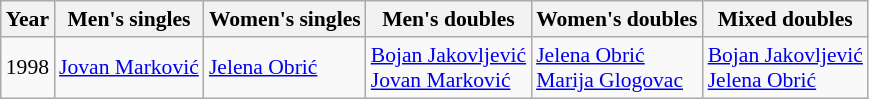<table class="wikitable" style="font-size:90%;">
<tr>
<th>Year</th>
<th>Men's singles</th>
<th>Women's singles</th>
<th>Men's doubles</th>
<th>Women's doubles</th>
<th>Mixed doubles</th>
</tr>
<tr>
<td>1998 </td>
<td> <a href='#'>Jovan Marković</a></td>
<td> <a href='#'>Jelena Obrić</a></td>
<td> <a href='#'>Bojan Jakovljević</a><br> <a href='#'>Jovan Marković</a></td>
<td> <a href='#'>Jelena Obrić</a><br> <a href='#'>Marija Glogovac</a></td>
<td> <a href='#'>Bojan Jakovljević</a><br> <a href='#'>Jelena Obrić</a></td>
</tr>
</table>
